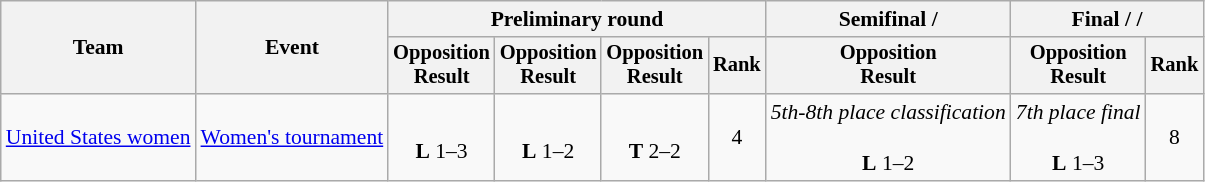<table class=wikitable style=font-size:90%;text-align:center>
<tr>
<th rowspan=2>Team</th>
<th rowspan=2>Event</th>
<th colspan=4>Preliminary round</th>
<th>Semifinal / </th>
<th colspan=2>Final /  / </th>
</tr>
<tr style=font-size:95%>
<th>Opposition<br>Result</th>
<th>Opposition<br>Result</th>
<th>Opposition<br>Result</th>
<th>Rank</th>
<th>Opposition<br>Result</th>
<th>Opposition<br>Result</th>
<th>Rank</th>
</tr>
<tr>
<td align=left><a href='#'>United States women</a></td>
<td align=left><a href='#'>Women's tournament</a></td>
<td><br><strong>L</strong> 1–3</td>
<td><br><strong>L</strong> 1–2</td>
<td><br><strong>T</strong> 2–2</td>
<td>4</td>
<td><em>5th-8th place classification</em><br><br><strong>L</strong> 1–2</td>
<td><em>7th place final</em><br><br><strong>L</strong> 1–3</td>
<td>8</td>
</tr>
</table>
